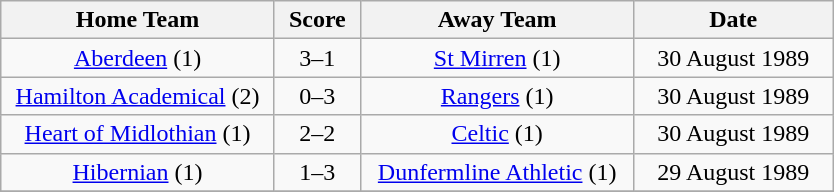<table class="wikitable" style="text-align:center;">
<tr>
<th width=175>Home Team</th>
<th width=50>Score</th>
<th width=175>Away Team</th>
<th width= 125>Date</th>
</tr>
<tr>
<td><a href='#'>Aberdeen</a>	(1)</td>
<td>3–1</td>
<td><a href='#'>St Mirren</a>	(1)</td>
<td>30 August 1989</td>
</tr>
<tr>
<td><a href='#'>Hamilton Academical</a>	(2)</td>
<td>0–3</td>
<td><a href='#'>Rangers</a>	(1)</td>
<td>30 August 1989</td>
</tr>
<tr>
<td><a href='#'>Heart of Midlothian</a>	(1)</td>
<td>2–2</td>
<td><a href='#'>Celtic</a>	(1)</td>
<td>30 August 1989</td>
</tr>
<tr>
<td><a href='#'>Hibernian</a>	(1)</td>
<td>1–3</td>
<td><a href='#'>Dunfermline Athletic</a>	(1)</td>
<td>29 August 1989</td>
</tr>
<tr>
</tr>
</table>
